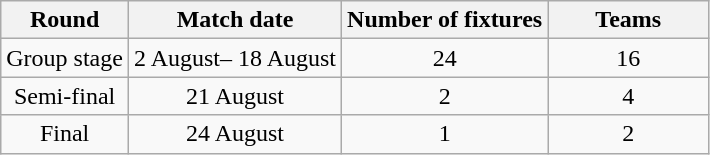<table class="wikitable" style="text-align:center">
<tr>
<th>Round</th>
<th>Match date</th>
<th>Number of fixtures</th>
<th style="width:100px;">Teams</th>
</tr>
<tr>
<td>Group stage</td>
<td>2 August– 18 August</td>
<td>24</td>
<td>16</td>
</tr>
<tr>
<td>Semi-final</td>
<td>21 August</td>
<td>2</td>
<td>4</td>
</tr>
<tr>
<td>Final</td>
<td>24 August</td>
<td>1</td>
<td>2</td>
</tr>
</table>
